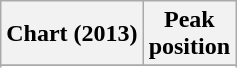<table class="wikitable sortable plainrowheaders" style="text-align:center;">
<tr>
<th scope="col">Chart (2013)</th>
<th scope="col">Peak<br>position</th>
</tr>
<tr>
</tr>
<tr>
</tr>
<tr>
</tr>
<tr>
</tr>
<tr>
</tr>
<tr>
</tr>
<tr>
</tr>
</table>
